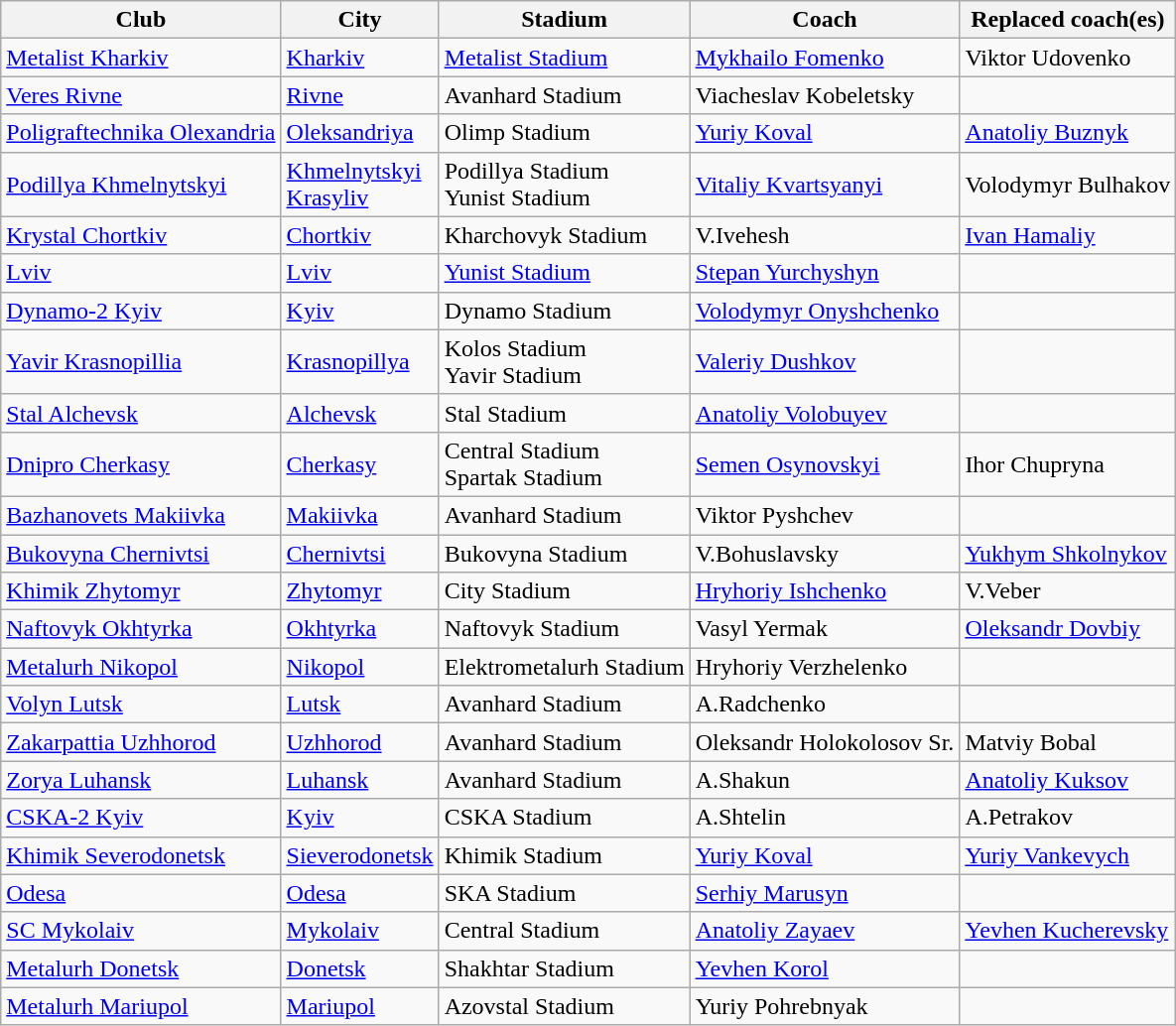<table class="wikitable">
<tr>
<th>Club</th>
<th>City</th>
<th>Stadium</th>
<th>Coach</th>
<th>Replaced coach(es)</th>
</tr>
<tr>
<td><a href='#'>Metalist Kharkiv</a></td>
<td><a href='#'>Kharkiv</a></td>
<td><a href='#'>Metalist Stadium</a></td>
<td><a href='#'>Mykhailo Fomenko</a></td>
<td>Viktor Udovenko</td>
</tr>
<tr>
<td><a href='#'>Veres Rivne</a></td>
<td><a href='#'>Rivne</a></td>
<td>Avanhard Stadium</td>
<td>Viacheslav Kobeletsky</td>
<td></td>
</tr>
<tr>
<td><a href='#'>Poligraftechnika Olexandria</a></td>
<td><a href='#'>Oleksandriya</a></td>
<td>Olimp Stadium</td>
<td><a href='#'>Yuriy Koval</a></td>
<td><a href='#'>Anatoliy Buznyk</a></td>
</tr>
<tr>
<td><a href='#'>Podillya Khmelnytskyi</a></td>
<td><a href='#'>Khmelnytskyi</a><br><a href='#'>Krasyliv</a></td>
<td>Podillya Stadium<br>Yunist Stadium</td>
<td><a href='#'>Vitaliy Kvartsyanyi</a></td>
<td>Volodymyr Bulhakov</td>
</tr>
<tr>
<td><a href='#'>Krystal Chortkiv</a></td>
<td><a href='#'>Chortkiv</a></td>
<td>Kharchovyk Stadium</td>
<td>V.Ivehesh</td>
<td><a href='#'>Ivan Hamaliy</a></td>
</tr>
<tr>
<td><a href='#'>Lviv</a></td>
<td><a href='#'>Lviv</a></td>
<td><a href='#'>Yunist Stadium</a></td>
<td><a href='#'>Stepan Yurchyshyn</a></td>
<td></td>
</tr>
<tr>
<td><a href='#'>Dynamo-2 Kyiv</a></td>
<td><a href='#'>Kyiv</a></td>
<td>Dynamo Stadium</td>
<td><a href='#'>Volodymyr Onyshchenko</a></td>
<td></td>
</tr>
<tr>
<td><a href='#'>Yavir Krasnopillia</a></td>
<td><a href='#'>Krasnopillya</a></td>
<td>Kolos Stadium<br>Yavir Stadium</td>
<td><a href='#'>Valeriy Dushkov</a></td>
<td></td>
</tr>
<tr>
<td><a href='#'>Stal Alchevsk</a></td>
<td><a href='#'>Alchevsk</a></td>
<td>Stal Stadium</td>
<td><a href='#'>Anatoliy Volobuyev</a></td>
<td></td>
</tr>
<tr>
<td><a href='#'>Dnipro Cherkasy</a></td>
<td><a href='#'>Cherkasy</a></td>
<td>Central Stadium<br>Spartak Stadium</td>
<td><a href='#'>Semen Osynovskyi</a></td>
<td>Ihor Chupryna</td>
</tr>
<tr>
<td><a href='#'>Bazhanovets Makiivka</a></td>
<td><a href='#'>Makiivka</a></td>
<td>Avanhard Stadium</td>
<td>Viktor Pyshchev</td>
<td></td>
</tr>
<tr>
<td><a href='#'>Bukovyna Chernivtsi</a></td>
<td><a href='#'>Chernivtsi</a></td>
<td>Bukovyna Stadium</td>
<td>V.Bohuslavsky</td>
<td><a href='#'>Yukhym Shkolnykov</a></td>
</tr>
<tr>
<td><a href='#'>Khimik Zhytomyr</a></td>
<td><a href='#'>Zhytomyr</a></td>
<td>City Stadium</td>
<td><a href='#'>Hryhoriy Ishchenko</a></td>
<td>V.Veber</td>
</tr>
<tr>
<td><a href='#'>Naftovyk Okhtyrka</a></td>
<td><a href='#'>Okhtyrka</a></td>
<td>Naftovyk Stadium</td>
<td>Vasyl Yermak</td>
<td><a href='#'>Oleksandr Dovbiy</a></td>
</tr>
<tr>
<td><a href='#'>Metalurh Nikopol</a></td>
<td><a href='#'>Nikopol</a></td>
<td>Elektrometalurh Stadium</td>
<td>Hryhoriy Verzhelenko</td>
<td></td>
</tr>
<tr>
<td><a href='#'>Volyn Lutsk</a></td>
<td><a href='#'>Lutsk</a></td>
<td>Avanhard Stadium</td>
<td>A.Radchenko</td>
<td></td>
</tr>
<tr>
<td><a href='#'>Zakarpattia Uzhhorod</a></td>
<td><a href='#'>Uzhhorod</a></td>
<td>Avanhard Stadium</td>
<td>Oleksandr Holokolosov Sr.</td>
<td>Matviy Bobal</td>
</tr>
<tr>
<td><a href='#'>Zorya Luhansk</a></td>
<td><a href='#'>Luhansk</a></td>
<td>Avanhard Stadium</td>
<td>A.Shakun</td>
<td><a href='#'>Anatoliy Kuksov</a></td>
</tr>
<tr>
<td><a href='#'>CSKA-2 Kyiv</a></td>
<td><a href='#'>Kyiv</a></td>
<td>CSKA Stadium</td>
<td>A.Shtelin</td>
<td>A.Petrakov</td>
</tr>
<tr>
<td><a href='#'>Khimik Severodonetsk</a></td>
<td><a href='#'>Sieverodonetsk</a></td>
<td>Khimik Stadium</td>
<td><a href='#'>Yuriy Koval</a></td>
<td><a href='#'>Yuriy Vankevych</a></td>
</tr>
<tr>
<td><a href='#'>Odesa</a></td>
<td><a href='#'>Odesa</a></td>
<td>SKA Stadium</td>
<td><a href='#'>Serhiy Marusyn</a></td>
<td></td>
</tr>
<tr>
<td><a href='#'>SC Mykolaiv</a></td>
<td><a href='#'>Mykolaiv</a></td>
<td>Central Stadium</td>
<td><a href='#'>Anatoliy Zayaev</a></td>
<td><a href='#'>Yevhen Kucherevsky</a></td>
</tr>
<tr>
<td><a href='#'>Metalurh Donetsk</a></td>
<td><a href='#'>Donetsk</a></td>
<td>Shakhtar Stadium</td>
<td><a href='#'>Yevhen Korol</a></td>
<td></td>
</tr>
<tr>
<td><a href='#'>Metalurh Mariupol</a></td>
<td><a href='#'>Mariupol</a></td>
<td>Azovstal Stadium</td>
<td>Yuriy Pohrebnyak</td>
<td></td>
</tr>
</table>
